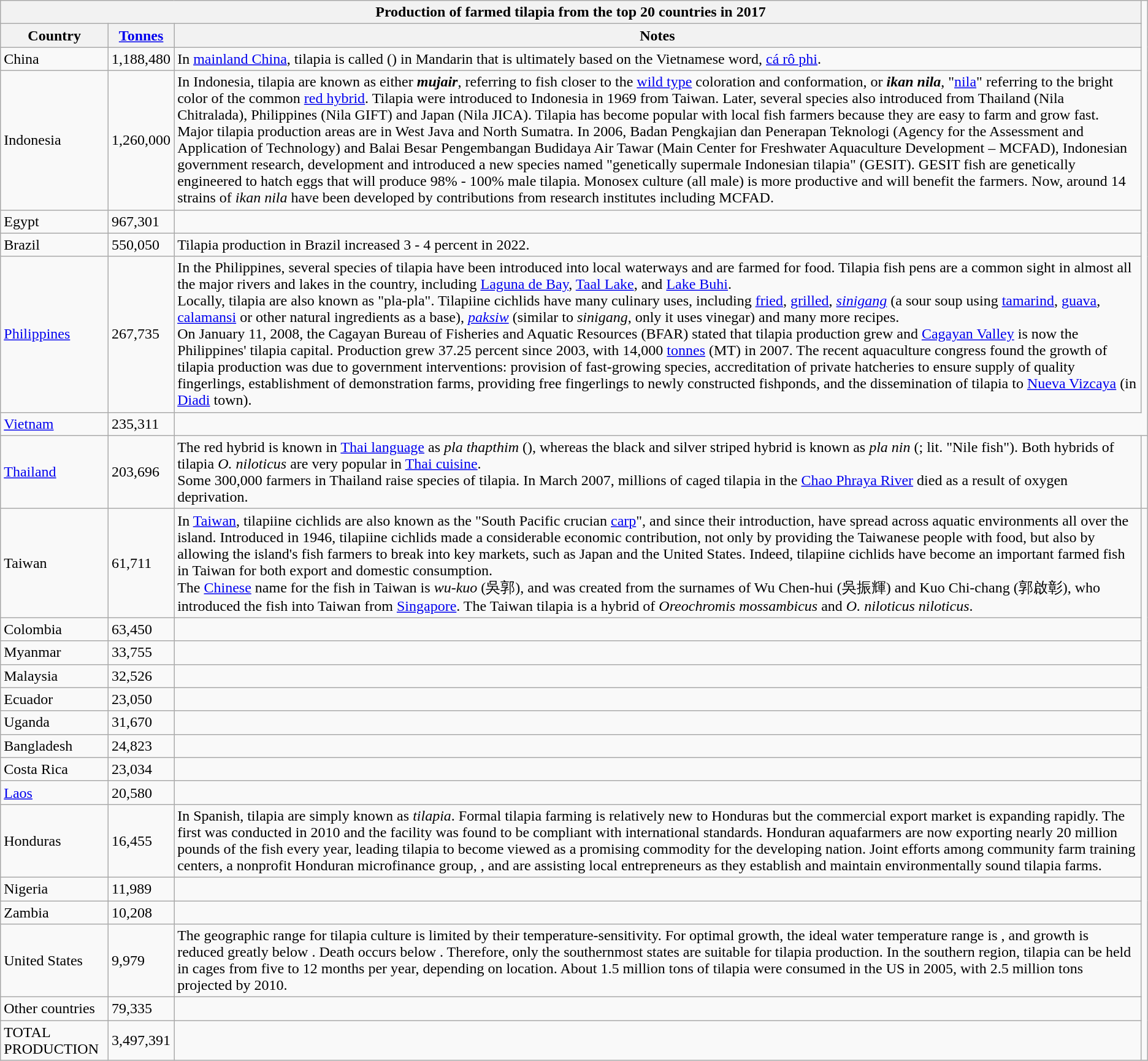<table class="wikitable sortable">
<tr>
<th colspan=3>Production of farmed tilapia from the top 20 countries in 2017</th>
</tr>
<tr>
<th>Country</th>
<th><a href='#'>Tonnes</a></th>
<th>Notes</th>
</tr>
<tr>
<td>China</td>
<td>1,188,480</td>
<td>In <a href='#'>mainland China</a>, tilapia is called () in Mandarin that is ultimately based on the Vietnamese word, <a href='#'>cá rô phi</a>.</td>
</tr>
<tr>
<td>Indonesia</td>
<td>1,260,000</td>
<td>In Indonesia, tilapia are known as either <strong><em>mujair</em></strong>, referring to fish closer to the <a href='#'>wild type</a> coloration and conformation, or <strong><em>ikan nila</em></strong>, "<a href='#'>nila</a>" referring to the bright color of the common <a href='#'>red hybrid</a>. Tilapia were introduced to Indonesia in 1969 from Taiwan. Later, several species also introduced from Thailand (Nila Chitralada), Philippines (Nila GIFT) and Japan (Nila JICA). Tilapia has become popular with local fish farmers because they are easy to farm and grow fast. Major tilapia production areas are in West Java and North Sumatra. In 2006, Badan Pengkajian dan Penerapan Teknologi (Agency for the Assessment and Application of Technology) and Balai Besar Pengembangan Budidaya Air Tawar (Main Center for Freshwater Aquaculture Development – MCFAD), Indonesian government research, development and introduced a new species named "genetically supermale Indonesian tilapia" (GESIT). GESIT fish are genetically engineered to hatch eggs that will produce 98% - 100% male tilapia. Monosex culture (all male) is more productive and will benefit the farmers. Now, around 14 strains of <em>ikan nila</em> have been developed by contributions from research institutes including MCFAD.</td>
</tr>
<tr>
<td>Egypt</td>
<td>967,301</td>
<td></td>
</tr>
<tr>
<td>Brazil</td>
<td>550,050</td>
<td>Tilapia production in Brazil increased 3 - 4 percent in 2022.</td>
</tr>
<tr>
<td><a href='#'>Philippines</a></td>
<td>267,735</td>
<td>In the Philippines, several species of tilapia have been introduced into local waterways and are farmed for food. Tilapia fish pens are a common sight in almost all the major rivers and lakes in the country, including <a href='#'>Laguna de Bay</a>, <a href='#'>Taal Lake</a>, and <a href='#'>Lake Buhi</a>.<br>Locally, tilapia are also known as "pla-pla". Tilapiine cichlids have many culinary uses, including <a href='#'>fried</a>, <a href='#'>grilled</a>, <em><a href='#'>sinigang</a></em> (a sour soup using <a href='#'>tamarind</a>, <a href='#'>guava</a>, <a href='#'>calamansi</a> or other natural ingredients as a base), <em><a href='#'>paksiw</a></em> (similar to <em>sinigang</em>, only it uses vinegar) and many more recipes.<br>On January 11, 2008, the Cagayan Bureau of Fisheries and Aquatic Resources (BFAR) stated that tilapia production grew and <a href='#'>Cagayan Valley</a> is now the Philippines' tilapia capital. Production grew 37.25 percent since 2003, with 14,000 <a href='#'>tonnes</a> (MT) in 2007. The recent aquaculture congress found the growth of tilapia production was due to government interventions: provision of fast-growing species, accreditation of private hatcheries to ensure supply of quality fingerlings, establishment of demonstration farms, providing free fingerlings to newly constructed fishponds, and the dissemination of tilapia to <a href='#'>Nueva Vizcaya</a> (in <a href='#'>Diadi</a> town).</td>
</tr>
<tr>
<td><a href='#'>Vietnam</a></td>
<td>235,311</td>
</tr>
<tr>
<td><a href='#'>Thailand</a></td>
<td>203,696 </td>
<td>The red hybrid is known in <a href='#'>Thai language</a> as  <em>pla thapthim</em> (), whereas the black and silver striped hybrid is known as <em>pla nin</em> (; lit. "Nile fish"). Both hybrids of tilapia <em>O. niloticus</em> are very popular in <a href='#'>Thai cuisine</a>.<br>Some 300,000 farmers in Thailand raise species of tilapia. In March 2007, millions of caged tilapia in the <a href='#'>Chao Phraya River</a> died as a result of oxygen deprivation.</td>
<td></td>
</tr>
<tr>
<td>Taiwan</td>
<td>61,711</td>
<td>In <a href='#'>Taiwan</a>, tilapiine cichlids are also known as the "South Pacific crucian <a href='#'>carp</a>", and since their introduction, have spread across aquatic environments all over the island. Introduced in 1946, tilapiine cichlids made a considerable economic contribution, not only by providing the Taiwanese people with food, but also by allowing the island's fish farmers to break into key markets, such as Japan and the United States. Indeed, tilapiine cichlids have become an important farmed fish in Taiwan for both export and domestic consumption.<br>The <a href='#'>Chinese</a> name for the fish in Taiwan is <em>wu-kuo</em> (吳郭), and was created from the surnames of Wu Chen-hui (吳振輝) and Kuo Chi-chang (郭啟彰), who introduced the fish into Taiwan from <a href='#'>Singapore</a>. The Taiwan tilapia is a hybrid of <em>Oreochromis mossambicus</em> and <em>O. niloticus niloticus</em>.</td>
</tr>
<tr>
<td>Colombia</td>
<td>63,450</td>
<td></td>
</tr>
<tr>
<td>Myanmar</td>
<td>33,755</td>
<td></td>
</tr>
<tr>
<td>Malaysia</td>
<td>32,526</td>
<td></td>
</tr>
<tr>
<td>Ecuador</td>
<td>23,050</td>
<td></td>
</tr>
<tr>
<td>Uganda</td>
<td>31,670</td>
<td></td>
</tr>
<tr>
<td>Bangladesh</td>
<td>24,823</td>
<td></td>
</tr>
<tr>
<td>Costa Rica</td>
<td>23,034</td>
<td></td>
</tr>
<tr>
<td><a href='#'>Laos</a></td>
<td>20,580</td>
<td></td>
</tr>
<tr>
<td>Honduras</td>
<td>16,455</td>
<td>In Spanish, tilapia are simply known as <em>tilapia</em>. Formal tilapia farming is relatively new to Honduras but the commercial export market is expanding rapidly. The first  was conducted in 2010 and the facility was found to be compliant with international standards. Honduran aquafarmers are now exporting nearly 20 million pounds of the fish every year, leading tilapia to become viewed as a promising commodity for the developing nation. Joint efforts among community farm training centers, a nonprofit Honduran microfinance group, , and  are assisting local entrepreneurs as they establish and maintain environmentally sound tilapia farms.</td>
</tr>
<tr>
<td>Nigeria</td>
<td>11,989</td>
<td></td>
</tr>
<tr>
<td>Zambia</td>
<td>10,208</td>
<td></td>
</tr>
<tr>
<td>United States</td>
<td>9,979</td>
<td>The geographic range for tilapia culture is limited by their temperature-sensitivity. For optimal growth, the ideal water temperature range is , and growth is reduced greatly below . Death occurs below . Therefore, only the southernmost states are suitable for tilapia production. In the southern region, tilapia can be held in cages from five to 12 months per year, depending on location.  About 1.5 million tons of tilapia were consumed in the US in 2005, with 2.5 million tons projected by 2010.</td>
</tr>
<tr>
<td>Other countries</td>
<td>79,335</td>
<td></td>
</tr>
<tr>
<td>TOTAL PRODUCTION</td>
<td>3,497,391</td>
<td></td>
</tr>
</table>
